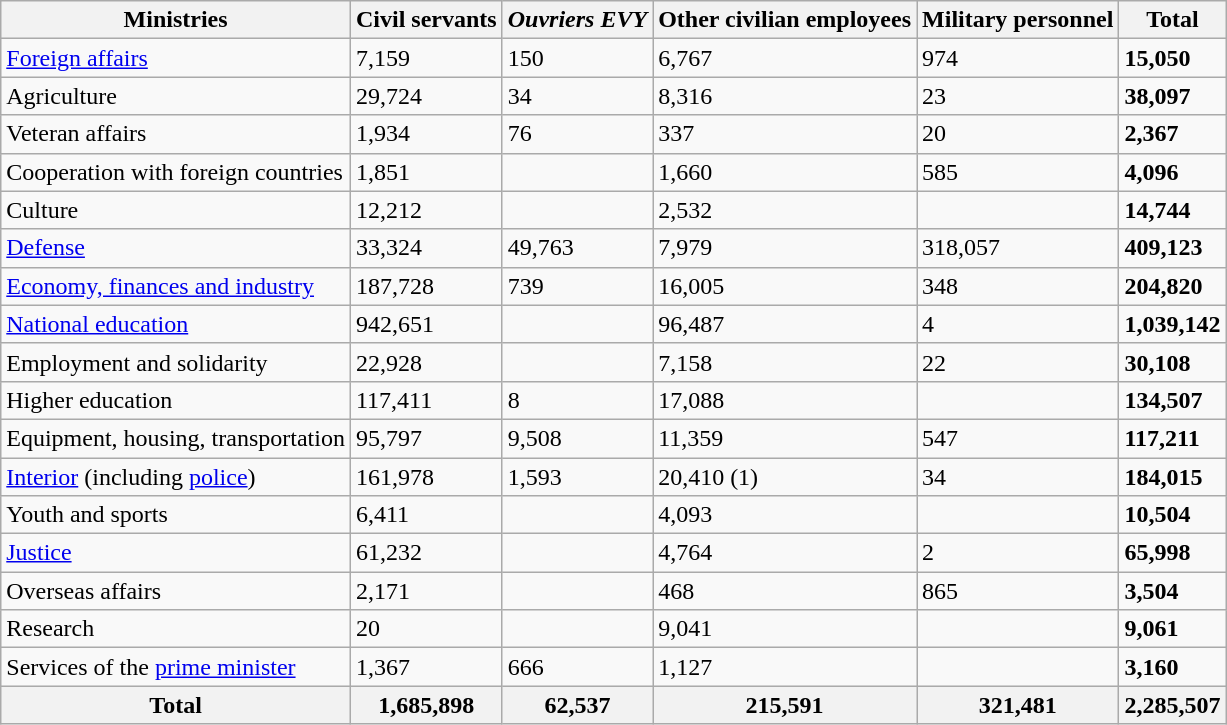<table class="wikitable sortable">
<tr>
<th>Ministries</th>
<th>Civil servants</th>
<th><em>Ouvriers EVY</em></th>
<th>Other civilian employees</th>
<th>Military personnel</th>
<th><strong>Total</strong></th>
</tr>
<tr>
<td><a href='#'>Foreign affairs</a></td>
<td>7,159</td>
<td>150</td>
<td>6,767</td>
<td>974</td>
<td><strong>15,050</strong></td>
</tr>
<tr>
<td>Agriculture</td>
<td>29,724</td>
<td>34</td>
<td>8,316</td>
<td>23</td>
<td><strong>38,097</strong></td>
</tr>
<tr>
<td>Veteran affairs</td>
<td>1,934</td>
<td>76</td>
<td>337</td>
<td>20</td>
<td><strong>2,367</strong></td>
</tr>
<tr>
<td>Cooperation with foreign countries</td>
<td>1,851</td>
<td> </td>
<td>1,660</td>
<td>585</td>
<td><strong>4,096</strong></td>
</tr>
<tr>
<td>Culture</td>
<td>12,212</td>
<td> </td>
<td>2,532</td>
<td> </td>
<td><strong>14,744</strong></td>
</tr>
<tr>
<td><a href='#'>Defense</a></td>
<td>33,324</td>
<td>49,763</td>
<td>7,979</td>
<td>318,057</td>
<td><strong>409,123</strong></td>
</tr>
<tr>
<td><a href='#'>Economy, finances and industry</a></td>
<td>187,728</td>
<td>739</td>
<td>16,005</td>
<td>348</td>
<td><strong>204,820</strong></td>
</tr>
<tr>
<td><a href='#'>National education</a></td>
<td>942,651</td>
<td> </td>
<td>96,487</td>
<td>4</td>
<td><strong>1,039,142</strong></td>
</tr>
<tr>
<td>Employment and solidarity</td>
<td>22,928</td>
<td> </td>
<td>7,158</td>
<td>22</td>
<td><strong>30,108</strong></td>
</tr>
<tr>
<td>Higher education</td>
<td>117,411</td>
<td>8</td>
<td>17,088</td>
<td> </td>
<td><strong>134,507</strong></td>
</tr>
<tr>
<td>Equipment, housing, transportation</td>
<td>95,797</td>
<td>9,508</td>
<td>11,359</td>
<td>547</td>
<td><strong>117,211</strong></td>
</tr>
<tr>
<td><a href='#'>Interior</a> (including <a href='#'>police</a>)</td>
<td>161,978</td>
<td>1,593</td>
<td>20,410 (1)</td>
<td>34</td>
<td><strong>184,015</strong></td>
</tr>
<tr>
<td>Youth and sports</td>
<td>6,411</td>
<td> </td>
<td>4,093</td>
<td> </td>
<td><strong>10,504</strong></td>
</tr>
<tr>
<td><a href='#'>Justice</a></td>
<td>61,232</td>
<td> </td>
<td>4,764</td>
<td>2</td>
<td><strong>65,998</strong></td>
</tr>
<tr>
<td>Overseas affairs</td>
<td>2,171</td>
<td> </td>
<td>468</td>
<td>865</td>
<td><strong>3,504</strong></td>
</tr>
<tr>
<td>Research</td>
<td>20</td>
<td> </td>
<td>9,041</td>
<td> </td>
<td><strong>9,061</strong></td>
</tr>
<tr>
<td>Services of the <a href='#'>prime minister</a></td>
<td>1,367</td>
<td>666</td>
<td>1,127</td>
<td> </td>
<td><strong>3,160</strong></td>
</tr>
<tr>
<th><strong>Total</strong></th>
<th><strong>1,685,898</strong></th>
<th><strong>62,537</strong></th>
<th><strong>215,591</strong></th>
<th><strong>321,481</strong></th>
<th><strong>2,285,507</strong></th>
</tr>
</table>
